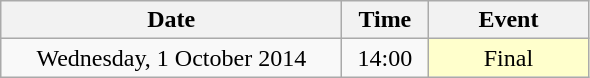<table class = "wikitable" style="text-align:center;">
<tr>
<th width=220>Date</th>
<th width=50>Time</th>
<th width=100>Event</th>
</tr>
<tr>
<td>Wednesday, 1 October 2014</td>
<td>14:00</td>
<td bgcolor=ffffcc>Final</td>
</tr>
</table>
